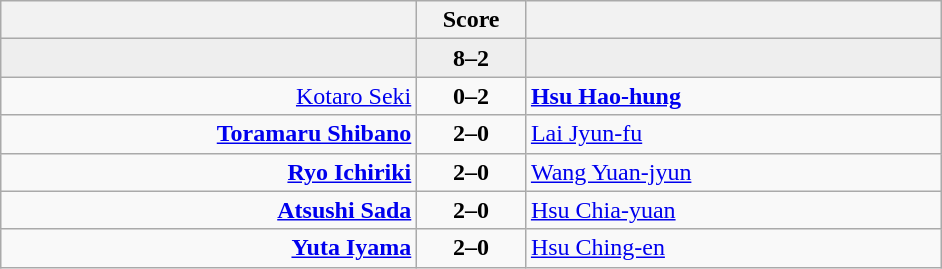<table class="wikitable" style="text-align: center;">
<tr>
<th align="right" width="270"></th>
<th width="65">Score</th>
<th align="left" width="270"></th>
</tr>
<tr bgcolor=eeeeee>
<td align=right><strong></strong></td>
<td align=center><strong>8–2</strong></td>
<td align=left></td>
</tr>
<tr>
<td align=right><a href='#'>Kotaro Seki</a></td>
<td align=center><strong>0–2</strong></td>
<td align=left><strong><a href='#'>Hsu Hao-hung</a></strong></td>
</tr>
<tr>
<td align=right><strong><a href='#'>Toramaru Shibano</a></strong></td>
<td align=center><strong>2–0</strong></td>
<td align=left><a href='#'>Lai Jyun-fu</a></td>
</tr>
<tr>
<td align=right><strong><a href='#'>Ryo Ichiriki</a></strong></td>
<td align=center><strong>2–0</strong></td>
<td align=left><a href='#'>Wang Yuan-jyun</a></td>
</tr>
<tr>
<td align=right><strong><a href='#'>Atsushi Sada</a></strong></td>
<td align=center><strong>2–0</strong></td>
<td align=left><a href='#'>Hsu Chia-yuan</a></td>
</tr>
<tr>
<td align=right><strong><a href='#'>Yuta Iyama</a></strong></td>
<td align=center><strong>2–0</strong></td>
<td align=left><a href='#'>Hsu Ching-en</a></td>
</tr>
</table>
